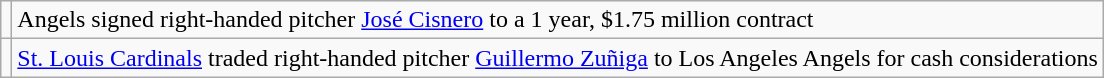<table class="wikitable">
<tr>
<td></td>
<td>Angels signed right-handed pitcher <a href='#'>José Cisnero</a> to a 1 year, $1.75 million contract</td>
</tr>
<tr>
<td></td>
<td><a href='#'>St. Louis Cardinals</a> traded right-handed pitcher <a href='#'>Guillermo Zuñiga</a> to Los Angeles Angels for cash considerations</td>
</tr>
</table>
